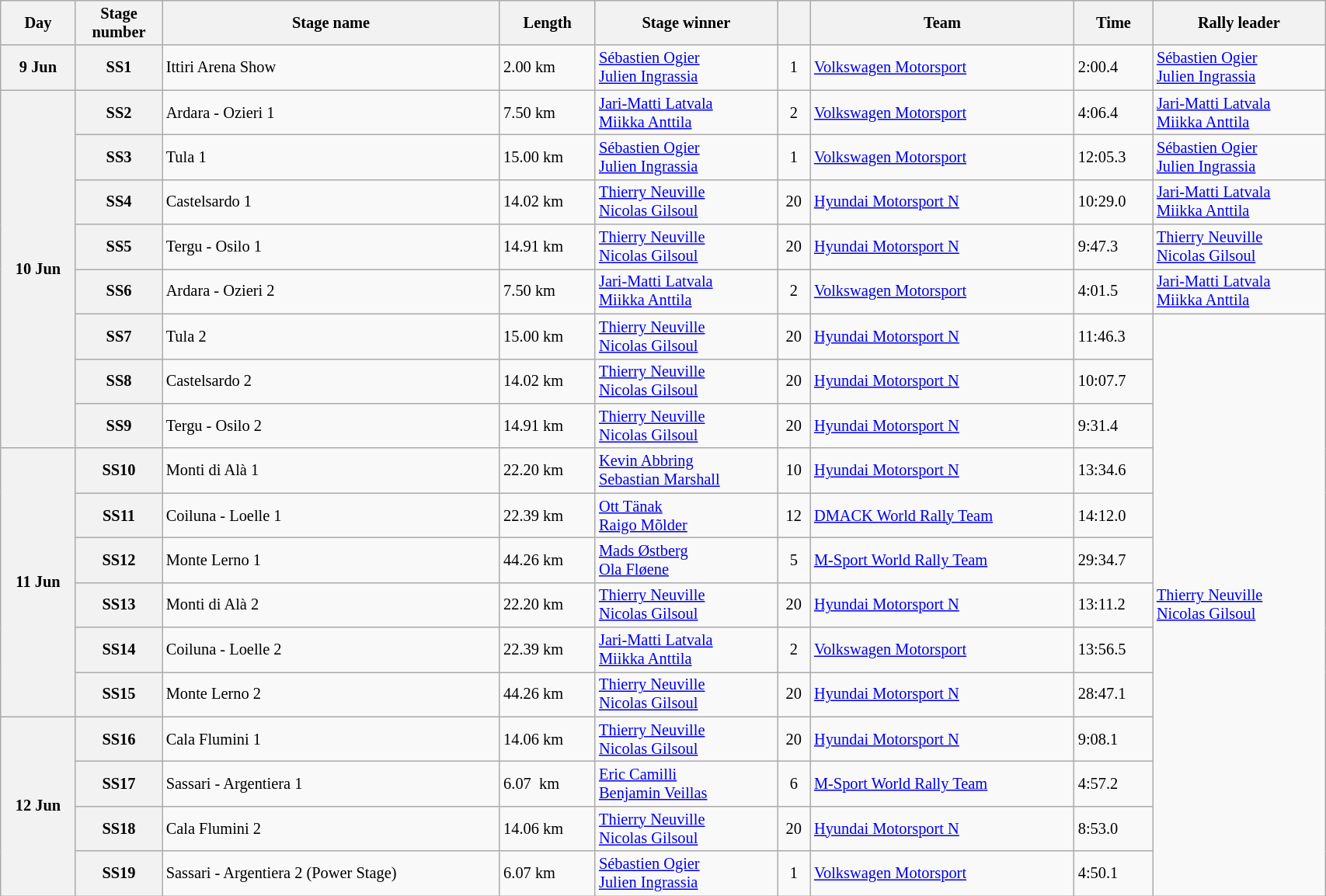<table class="wikitable" width=90% style="text-align: left; font-size: 85%;">
<tr>
<th>Day</th>
<th>Stage<br>number</th>
<th>Stage name</th>
<th>Length</th>
<th>Stage winner</th>
<th><br></th>
<th>Team</th>
<th>Time</th>
<th>Rally leader</th>
</tr>
<tr>
<th>9 Jun</th>
<th>SS1</th>
<td> Ittiri Arena Show</td>
<td>2.00 km</td>
<td> <a href='#'>Sébastien Ogier</a><br> <a href='#'>Julien Ingrassia</a></td>
<td align="center">1</td>
<td> <a href='#'>Volkswagen Motorsport</a></td>
<td>2:00.4</td>
<td> <a href='#'>Sébastien Ogier</a><br> <a href='#'>Julien Ingrassia</a></td>
</tr>
<tr>
<th rowspan="8">10 Jun</th>
<th>SS2</th>
<td> Ardara - Ozieri 1</td>
<td>7.50 km</td>
<td> <a href='#'>Jari-Matti Latvala</a><br> <a href='#'>Miikka Anttila</a></td>
<td align="center">2</td>
<td> <a href='#'>Volkswagen Motorsport</a></td>
<td>4:06.4</td>
<td> <a href='#'>Jari-Matti Latvala</a><br> <a href='#'>Miikka Anttila</a></td>
</tr>
<tr>
<th>SS3</th>
<td> Tula 1</td>
<td>15.00 km</td>
<td> <a href='#'>Sébastien Ogier</a><br> <a href='#'>Julien Ingrassia</a></td>
<td align="center">1</td>
<td> <a href='#'>Volkswagen Motorsport</a></td>
<td>12:05.3</td>
<td> <a href='#'>Sébastien Ogier</a><br> <a href='#'>Julien Ingrassia</a></td>
</tr>
<tr>
<th>SS4</th>
<td> Castelsardo 1</td>
<td>14.02 km</td>
<td> <a href='#'>Thierry Neuville</a><br> <a href='#'>Nicolas Gilsoul</a></td>
<td align="center">20</td>
<td> <a href='#'>Hyundai Motorsport N</a></td>
<td>10:29.0</td>
<td> <a href='#'>Jari-Matti Latvala</a><br> <a href='#'>Miikka Anttila</a></td>
</tr>
<tr>
<th>SS5</th>
<td> Tergu - Osilo 1</td>
<td>14.91 km</td>
<td> <a href='#'>Thierry Neuville</a><br> <a href='#'>Nicolas Gilsoul</a></td>
<td align="center">20</td>
<td> <a href='#'>Hyundai Motorsport N</a></td>
<td>9:47.3</td>
<td> <a href='#'>Thierry Neuville</a><br> <a href='#'>Nicolas Gilsoul</a></td>
</tr>
<tr>
<th>SS6</th>
<td> Ardara - Ozieri 2</td>
<td>7.50 km</td>
<td> <a href='#'>Jari-Matti Latvala</a><br> <a href='#'>Miikka Anttila</a></td>
<td align="center">2</td>
<td> <a href='#'>Volkswagen Motorsport</a></td>
<td>4:01.5</td>
<td> <a href='#'>Jari-Matti Latvala</a><br> <a href='#'>Miikka Anttila</a></td>
</tr>
<tr>
<th>SS7</th>
<td> Tula 2</td>
<td>15.00 km</td>
<td> <a href='#'>Thierry Neuville</a><br> <a href='#'>Nicolas Gilsoul</a></td>
<td align="center">20</td>
<td> <a href='#'>Hyundai Motorsport N</a></td>
<td>11:46.3</td>
<td rowspan="13"> <a href='#'>Thierry Neuville</a><br> <a href='#'>Nicolas Gilsoul</a></td>
</tr>
<tr>
<th>SS8</th>
<td> Castelsardo 2</td>
<td>14.02 km</td>
<td> <a href='#'>Thierry Neuville</a><br> <a href='#'>Nicolas Gilsoul</a></td>
<td align="center">20</td>
<td> <a href='#'>Hyundai Motorsport N</a></td>
<td>10:07.7</td>
</tr>
<tr>
<th>SS9</th>
<td> Tergu - Osilo 2</td>
<td>14.91 km</td>
<td> <a href='#'>Thierry Neuville</a><br> <a href='#'>Nicolas Gilsoul</a></td>
<td align="center">20</td>
<td> <a href='#'>Hyundai Motorsport N</a></td>
<td>9:31.4</td>
</tr>
<tr>
<th rowspan="6">11 Jun</th>
<th>SS10</th>
<td> Monti di Alà 1</td>
<td>22.20 km</td>
<td> <a href='#'>Kevin Abbring</a><br> <a href='#'>Sebastian Marshall</a></td>
<td align="center">10</td>
<td> <a href='#'>Hyundai Motorsport N</a></td>
<td>13:34.6</td>
</tr>
<tr>
<th>SS11</th>
<td> Coiluna - Loelle 1</td>
<td>22.39 km</td>
<td> <a href='#'>Ott Tänak</a><br> <a href='#'>Raigo Mõlder</a></td>
<td align="center">12</td>
<td> <a href='#'>DMACK World Rally Team</a></td>
<td>14:12.0</td>
</tr>
<tr>
<th>SS12</th>
<td> Monte Lerno 1</td>
<td>44.26 km</td>
<td> <a href='#'>Mads Østberg</a><br> <a href='#'>Ola Fløene</a></td>
<td align="center">5</td>
<td> <a href='#'>M-Sport World Rally Team</a></td>
<td>29:34.7</td>
</tr>
<tr>
<th>SS13</th>
<td> Monti di Alà 2</td>
<td>22.20 km</td>
<td> <a href='#'>Thierry Neuville</a><br> <a href='#'>Nicolas Gilsoul</a></td>
<td align="center">20</td>
<td> <a href='#'>Hyundai Motorsport N</a></td>
<td>13:11.2</td>
</tr>
<tr>
<th>SS14</th>
<td> Coiluna - Loelle 2</td>
<td>22.39 km</td>
<td> <a href='#'>Jari-Matti Latvala</a><br> <a href='#'>Miikka Anttila</a></td>
<td align="center">2</td>
<td> <a href='#'>Volkswagen Motorsport</a></td>
<td>13:56.5</td>
</tr>
<tr>
<th>SS15</th>
<td> Monte Lerno 2</td>
<td>44.26 km</td>
<td> <a href='#'>Thierry Neuville</a><br> <a href='#'>Nicolas Gilsoul</a></td>
<td align="center">20</td>
<td> <a href='#'>Hyundai Motorsport N</a></td>
<td>28:47.1</td>
</tr>
<tr>
<th rowspan="4">12 Jun</th>
<th>SS16</th>
<td> Cala Flumini 1</td>
<td>14.06 km</td>
<td> <a href='#'>Thierry Neuville</a><br> <a href='#'>Nicolas Gilsoul</a></td>
<td align="center">20</td>
<td> <a href='#'>Hyundai Motorsport N</a></td>
<td>9:08.1</td>
</tr>
<tr>
<th>SS17</th>
<td> Sassari - Argentiera 1</td>
<td>6.07  km</td>
<td> <a href='#'>Eric Camilli</a><br> <a href='#'>Benjamin Veillas</a></td>
<td align="center">6</td>
<td> <a href='#'>M-Sport World Rally Team</a></td>
<td>4:57.2</td>
</tr>
<tr>
<th>SS18</th>
<td> Cala Flumini 2</td>
<td>14.06 km</td>
<td> <a href='#'>Thierry Neuville</a><br> <a href='#'>Nicolas Gilsoul</a></td>
<td align="center">20</td>
<td> <a href='#'>Hyundai Motorsport N</a></td>
<td>8:53.0</td>
</tr>
<tr>
<th>SS19</th>
<td> Sassari - Argentiera 2 (Power Stage)</td>
<td>6.07 km</td>
<td> <a href='#'>Sébastien Ogier</a><br> <a href='#'>Julien Ingrassia</a></td>
<td align="center">1</td>
<td> <a href='#'>Volkswagen Motorsport</a></td>
<td>4:50.1</td>
</tr>
</table>
